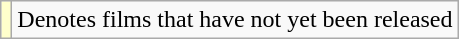<table class="wikitable">
<tr>
<td style="background:#ffc;"></td>
<td>Denotes films that have not yet been released</td>
</tr>
</table>
